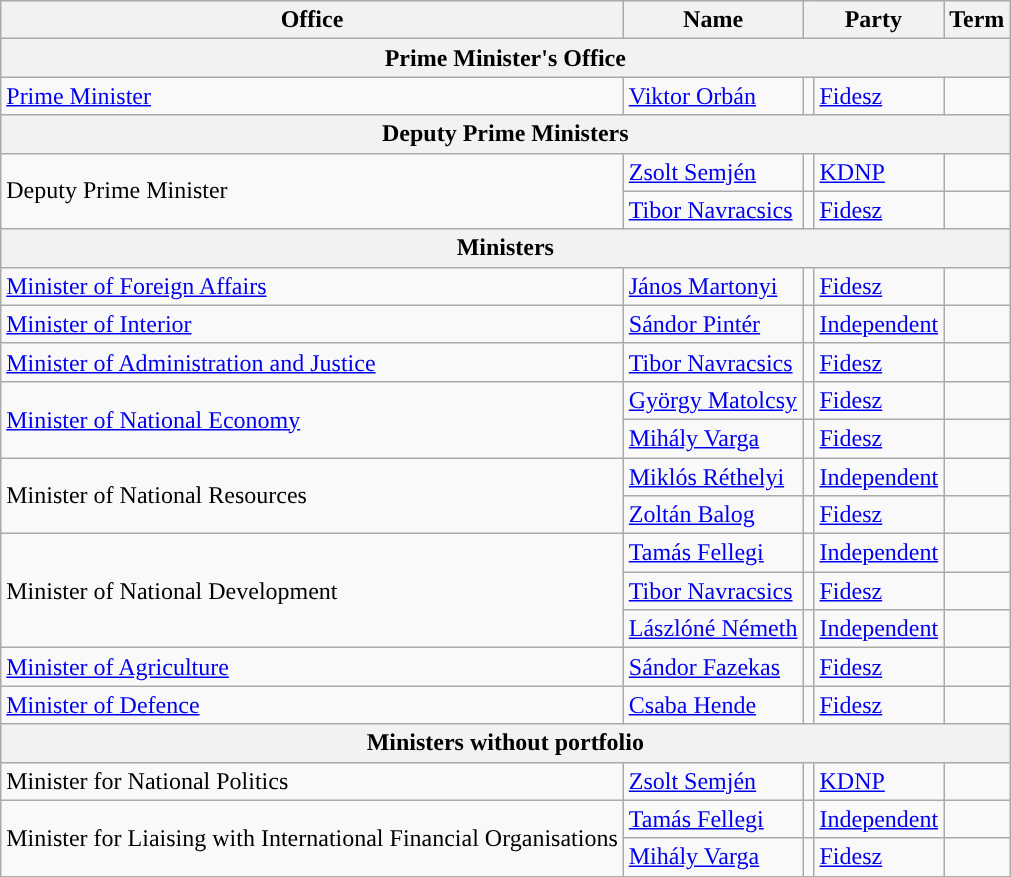<table class="wikitable" style="font-size: 100%;">
<tr>
<th>Office</th>
<th>Name</th>
<th colspan=2>Party</th>
<th>Term</th>
</tr>
<tr>
<th colspan="5" style="text-align: center;">Prime Minister's Office</th>
</tr>
<tr>
<td><a href='#'>Prime Minister</a></td>
<td><a href='#'>Viktor Orbán</a></td>
<td style="color:inherit;background:"></td>
<td><a href='#'>Fidesz</a></td>
<td></td>
</tr>
<tr>
<th colspan="5" style="text-align: center;">Deputy Prime Ministers</th>
</tr>
<tr>
<td rowspan=2>Deputy Prime Minister</td>
<td><a href='#'>Zsolt Semjén</a></td>
<td style="color:inherit;background:"></td>
<td><a href='#'>KDNP</a></td>
<td></td>
</tr>
<tr>
<td><a href='#'>Tibor Navracsics</a></td>
<td style="color:inherit;background:"></td>
<td><a href='#'>Fidesz</a></td>
<td></td>
</tr>
<tr>
<th colspan="5" style="text-align: center;">Ministers</th>
</tr>
<tr>
<td><a href='#'>Minister of Foreign Affairs</a></td>
<td><a href='#'>János Martonyi</a></td>
<td style="color:inherit;background:"></td>
<td><a href='#'>Fidesz</a></td>
<td></td>
</tr>
<tr>
<td><a href='#'>Minister of Interior</a></td>
<td><a href='#'>Sándor Pintér</a></td>
<td style="color:inherit;background:"></td>
<td><a href='#'>Independent</a></td>
<td></td>
</tr>
<tr>
<td><a href='#'>Minister of Administration and Justice</a></td>
<td><a href='#'>Tibor Navracsics</a></td>
<td style="color:inherit;background:"></td>
<td><a href='#'>Fidesz</a></td>
<td></td>
</tr>
<tr>
<td rowspan=2><a href='#'>Minister of National Economy</a></td>
<td><a href='#'>György Matolcsy</a></td>
<td style="color:inherit;background:"></td>
<td><a href='#'>Fidesz</a></td>
<td></td>
</tr>
<tr>
<td><a href='#'>Mihály Varga</a></td>
<td style="color:inherit;background:"></td>
<td><a href='#'>Fidesz</a></td>
<td></td>
</tr>
<tr>
<td rowspan=2>Minister of National Resources</td>
<td><a href='#'>Miklós Réthelyi</a></td>
<td style="color:inherit;background:"></td>
<td><a href='#'>Independent</a></td>
<td></td>
</tr>
<tr>
<td><a href='#'>Zoltán Balog</a></td>
<td style="color:inherit;background:"></td>
<td><a href='#'>Fidesz</a></td>
<td></td>
</tr>
<tr>
<td rowspan=3>Minister of National Development</td>
<td><a href='#'>Tamás Fellegi</a></td>
<td style="color:inherit;background:"></td>
<td><a href='#'>Independent</a></td>
<td></td>
</tr>
<tr>
<td><a href='#'>Tibor Navracsics</a> </td>
<td style="color:inherit;background:"></td>
<td><a href='#'>Fidesz</a></td>
<td></td>
</tr>
<tr>
<td><a href='#'>Lászlóné Németh</a></td>
<td style="color:inherit;background:"></td>
<td><a href='#'>Independent</a></td>
<td></td>
</tr>
<tr>
<td><a href='#'>Minister of Agriculture</a></td>
<td><a href='#'>Sándor Fazekas</a></td>
<td style="color:inherit;background:"></td>
<td><a href='#'>Fidesz</a></td>
<td></td>
</tr>
<tr>
<td><a href='#'>Minister of Defence</a></td>
<td><a href='#'>Csaba Hende</a></td>
<td style="color:inherit;background:"></td>
<td><a href='#'>Fidesz</a></td>
<td></td>
</tr>
<tr>
<th colspan="5" style="text-align: center;">Ministers without portfolio</th>
</tr>
<tr>
<td>Minister for National Politics</td>
<td><a href='#'>Zsolt Semjén</a></td>
<td style="color:inherit;background:"></td>
<td><a href='#'>KDNP</a></td>
<td></td>
</tr>
<tr>
<td rowspan=2>Minister for Liaising with International Financial Organisations</td>
<td><a href='#'>Tamás Fellegi</a></td>
<td style="color:inherit;background:"></td>
<td><a href='#'>Independent</a></td>
<td></td>
</tr>
<tr>
<td><a href='#'>Mihály Varga</a></td>
<td style="color:inherit;background:"></td>
<td><a href='#'>Fidesz</a></td>
<td></td>
</tr>
</table>
